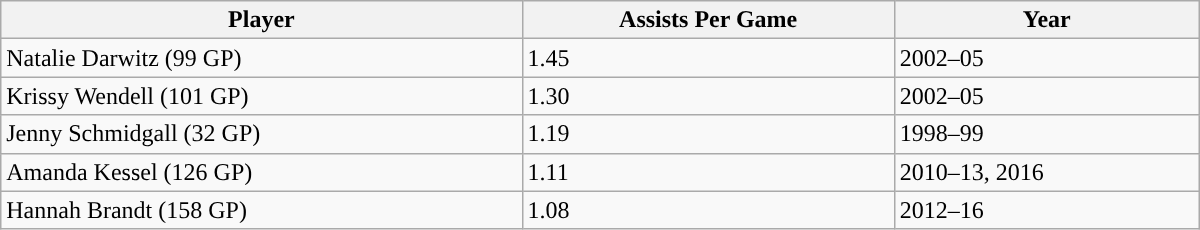<table class="wikitable" style="width: 50em">
<tr>
<th>Player</th>
<th>Assists Per Game</th>
<th>Year</th>
</tr>
<tr>
<td>Natalie Darwitz (99 GP)</td>
<td>1.45</td>
<td>2002–05</td>
</tr>
<tr>
<td>Krissy Wendell (101 GP)</td>
<td>1.30</td>
<td>2002–05</td>
</tr>
<tr>
<td>Jenny Schmidgall (32 GP)</td>
<td>1.19</td>
<td>1998–99</td>
</tr>
<tr>
<td>Amanda Kessel (126 GP)</td>
<td>1.11</td>
<td>2010–13, 2016</td>
</tr>
<tr>
<td>Hannah Brandt (158 GP)</td>
<td>1.08</td>
<td>2012–16</td>
</tr>
</table>
